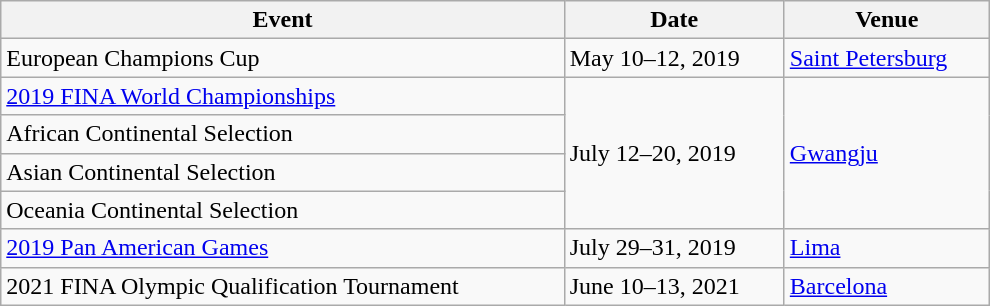<table class="wikitable" width=660>
<tr>
<th>Event</th>
<th>Date</th>
<th>Venue</th>
</tr>
<tr>
<td>European Champions Cup</td>
<td>May 10–12, 2019</td>
<td> <a href='#'>Saint Petersburg</a></td>
</tr>
<tr>
<td><a href='#'>2019 FINA World Championships</a></td>
<td rowspan=4>July 12–20, 2019</td>
<td rowspan=4> <a href='#'>Gwangju</a></td>
</tr>
<tr>
<td>African Continental Selection</td>
</tr>
<tr>
<td>Asian Continental Selection</td>
</tr>
<tr>
<td>Oceania Continental Selection</td>
</tr>
<tr>
<td><a href='#'>2019 Pan American Games</a></td>
<td>July 29–31, 2019</td>
<td> <a href='#'>Lima</a></td>
</tr>
<tr>
<td>2021 FINA Olympic Qualification Tournament</td>
<td>June 10–13, 2021</td>
<td> <a href='#'>Barcelona</a></td>
</tr>
</table>
